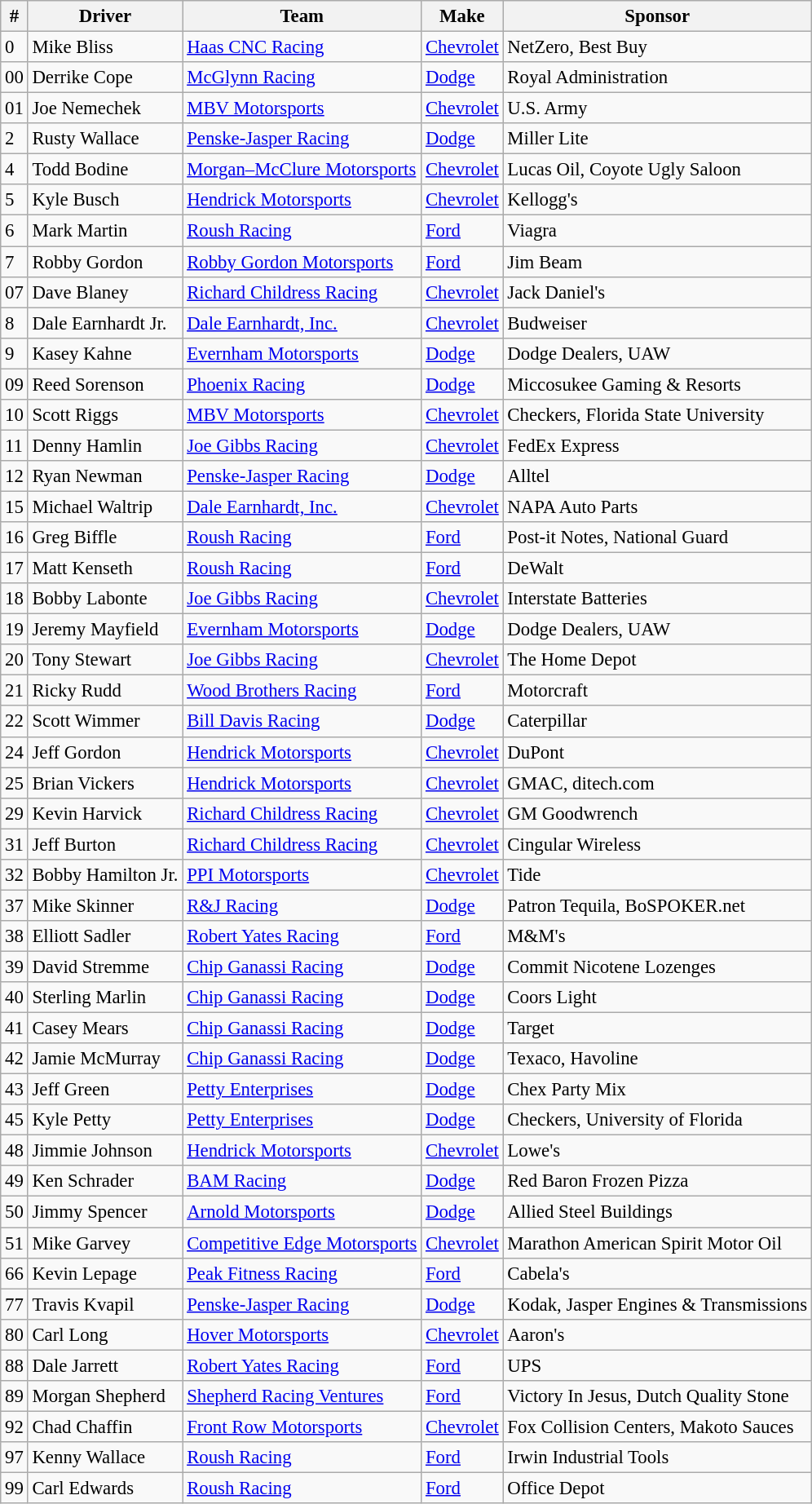<table class="wikitable sortable" style="font-size:95%">
<tr>
<th>#</th>
<th>Driver</th>
<th>Team</th>
<th>Make</th>
<th>Sponsor</th>
</tr>
<tr>
<td>0</td>
<td>Mike Bliss</td>
<td><a href='#'>Haas CNC Racing</a></td>
<td><a href='#'>Chevrolet</a></td>
<td>NetZero, Best Buy</td>
</tr>
<tr>
<td>00</td>
<td>Derrike Cope</td>
<td><a href='#'>McGlynn Racing</a></td>
<td><a href='#'>Dodge</a></td>
<td>Royal Administration</td>
</tr>
<tr>
<td>01</td>
<td>Joe Nemechek</td>
<td><a href='#'>MBV Motorsports</a></td>
<td><a href='#'>Chevrolet</a></td>
<td>U.S. Army</td>
</tr>
<tr>
<td>2</td>
<td>Rusty Wallace</td>
<td><a href='#'>Penske-Jasper Racing</a></td>
<td><a href='#'>Dodge</a></td>
<td>Miller Lite</td>
</tr>
<tr>
<td>4</td>
<td>Todd Bodine</td>
<td><a href='#'>Morgan–McClure Motorsports</a></td>
<td><a href='#'>Chevrolet</a></td>
<td>Lucas Oil, Coyote Ugly Saloon</td>
</tr>
<tr>
<td>5</td>
<td>Kyle Busch</td>
<td><a href='#'>Hendrick Motorsports</a></td>
<td><a href='#'>Chevrolet</a></td>
<td>Kellogg's</td>
</tr>
<tr>
<td>6</td>
<td>Mark Martin</td>
<td><a href='#'>Roush Racing</a></td>
<td><a href='#'>Ford</a></td>
<td>Viagra</td>
</tr>
<tr>
<td>7</td>
<td>Robby Gordon</td>
<td><a href='#'>Robby Gordon Motorsports</a></td>
<td><a href='#'>Ford</a></td>
<td>Jim Beam</td>
</tr>
<tr>
<td>07</td>
<td>Dave Blaney</td>
<td><a href='#'>Richard Childress Racing</a></td>
<td><a href='#'>Chevrolet</a></td>
<td>Jack Daniel's</td>
</tr>
<tr>
<td>8</td>
<td>Dale Earnhardt Jr.</td>
<td><a href='#'>Dale Earnhardt, Inc.</a></td>
<td><a href='#'>Chevrolet</a></td>
<td>Budweiser</td>
</tr>
<tr>
<td>9</td>
<td>Kasey Kahne</td>
<td><a href='#'>Evernham Motorsports</a></td>
<td><a href='#'>Dodge</a></td>
<td>Dodge Dealers, UAW</td>
</tr>
<tr>
<td>09</td>
<td>Reed Sorenson</td>
<td><a href='#'>Phoenix Racing</a></td>
<td><a href='#'>Dodge</a></td>
<td>Miccosukee Gaming & Resorts</td>
</tr>
<tr>
<td>10</td>
<td>Scott Riggs</td>
<td><a href='#'>MBV Motorsports</a></td>
<td><a href='#'>Chevrolet</a></td>
<td>Checkers, Florida State University</td>
</tr>
<tr>
<td>11</td>
<td>Denny Hamlin</td>
<td><a href='#'>Joe Gibbs Racing</a></td>
<td><a href='#'>Chevrolet</a></td>
<td>FedEx Express</td>
</tr>
<tr>
<td>12</td>
<td>Ryan Newman</td>
<td><a href='#'>Penske-Jasper Racing</a></td>
<td><a href='#'>Dodge</a></td>
<td>Alltel</td>
</tr>
<tr>
<td>15</td>
<td>Michael Waltrip</td>
<td><a href='#'>Dale Earnhardt, Inc.</a></td>
<td><a href='#'>Chevrolet</a></td>
<td>NAPA Auto Parts</td>
</tr>
<tr>
<td>16</td>
<td>Greg Biffle</td>
<td><a href='#'>Roush Racing</a></td>
<td><a href='#'>Ford</a></td>
<td>Post-it Notes, National Guard</td>
</tr>
<tr>
<td>17</td>
<td>Matt Kenseth</td>
<td><a href='#'>Roush Racing</a></td>
<td><a href='#'>Ford</a></td>
<td>DeWalt</td>
</tr>
<tr>
<td>18</td>
<td>Bobby Labonte</td>
<td><a href='#'>Joe Gibbs Racing</a></td>
<td><a href='#'>Chevrolet</a></td>
<td>Interstate Batteries</td>
</tr>
<tr>
<td>19</td>
<td>Jeremy Mayfield</td>
<td><a href='#'>Evernham Motorsports</a></td>
<td><a href='#'>Dodge</a></td>
<td>Dodge Dealers, UAW</td>
</tr>
<tr>
<td>20</td>
<td>Tony Stewart</td>
<td><a href='#'>Joe Gibbs Racing</a></td>
<td><a href='#'>Chevrolet</a></td>
<td>The Home Depot</td>
</tr>
<tr>
<td>21</td>
<td>Ricky Rudd</td>
<td><a href='#'>Wood Brothers Racing</a></td>
<td><a href='#'>Ford</a></td>
<td>Motorcraft</td>
</tr>
<tr>
<td>22</td>
<td>Scott Wimmer</td>
<td><a href='#'>Bill Davis Racing</a></td>
<td><a href='#'>Dodge</a></td>
<td>Caterpillar</td>
</tr>
<tr>
<td>24</td>
<td>Jeff Gordon</td>
<td><a href='#'>Hendrick Motorsports</a></td>
<td><a href='#'>Chevrolet</a></td>
<td>DuPont</td>
</tr>
<tr>
<td>25</td>
<td>Brian Vickers</td>
<td><a href='#'>Hendrick Motorsports</a></td>
<td><a href='#'>Chevrolet</a></td>
<td>GMAC, ditech.com</td>
</tr>
<tr>
<td>29</td>
<td>Kevin Harvick</td>
<td><a href='#'>Richard Childress Racing</a></td>
<td><a href='#'>Chevrolet</a></td>
<td>GM Goodwrench</td>
</tr>
<tr>
<td>31</td>
<td>Jeff Burton</td>
<td><a href='#'>Richard Childress Racing</a></td>
<td><a href='#'>Chevrolet</a></td>
<td>Cingular Wireless</td>
</tr>
<tr>
<td>32</td>
<td>Bobby Hamilton Jr.</td>
<td><a href='#'>PPI Motorsports</a></td>
<td><a href='#'>Chevrolet</a></td>
<td>Tide</td>
</tr>
<tr>
<td>37</td>
<td>Mike Skinner</td>
<td><a href='#'>R&J Racing</a></td>
<td><a href='#'>Dodge</a></td>
<td>Patron Tequila, BoSPOKER.net</td>
</tr>
<tr>
<td>38</td>
<td>Elliott Sadler</td>
<td><a href='#'>Robert Yates Racing</a></td>
<td><a href='#'>Ford</a></td>
<td>M&M's</td>
</tr>
<tr>
<td>39</td>
<td>David Stremme</td>
<td><a href='#'>Chip Ganassi Racing</a></td>
<td><a href='#'>Dodge</a></td>
<td>Commit Nicotene Lozenges</td>
</tr>
<tr>
<td>40</td>
<td>Sterling Marlin</td>
<td><a href='#'>Chip Ganassi Racing</a></td>
<td><a href='#'>Dodge</a></td>
<td>Coors Light</td>
</tr>
<tr>
<td>41</td>
<td>Casey Mears</td>
<td><a href='#'>Chip Ganassi Racing</a></td>
<td><a href='#'>Dodge</a></td>
<td>Target</td>
</tr>
<tr>
<td>42</td>
<td>Jamie McMurray</td>
<td><a href='#'>Chip Ganassi Racing</a></td>
<td><a href='#'>Dodge</a></td>
<td>Texaco, Havoline</td>
</tr>
<tr>
<td>43</td>
<td>Jeff Green</td>
<td><a href='#'>Petty Enterprises</a></td>
<td><a href='#'>Dodge</a></td>
<td>Chex Party Mix</td>
</tr>
<tr>
<td>45</td>
<td>Kyle Petty</td>
<td><a href='#'>Petty Enterprises</a></td>
<td><a href='#'>Dodge</a></td>
<td>Checkers, University of Florida</td>
</tr>
<tr>
<td>48</td>
<td>Jimmie Johnson</td>
<td><a href='#'>Hendrick Motorsports</a></td>
<td><a href='#'>Chevrolet</a></td>
<td>Lowe's</td>
</tr>
<tr>
<td>49</td>
<td>Ken Schrader</td>
<td><a href='#'>BAM Racing</a></td>
<td><a href='#'>Dodge</a></td>
<td>Red Baron Frozen Pizza</td>
</tr>
<tr>
<td>50</td>
<td>Jimmy Spencer</td>
<td><a href='#'>Arnold Motorsports</a></td>
<td><a href='#'>Dodge</a></td>
<td>Allied Steel Buildings</td>
</tr>
<tr>
<td>51</td>
<td>Mike Garvey</td>
<td><a href='#'>Competitive Edge Motorsports</a></td>
<td><a href='#'>Chevrolet</a></td>
<td>Marathon American Spirit Motor Oil</td>
</tr>
<tr>
<td>66</td>
<td>Kevin Lepage</td>
<td><a href='#'>Peak Fitness Racing</a></td>
<td><a href='#'>Ford</a></td>
<td>Cabela's</td>
</tr>
<tr>
<td>77</td>
<td>Travis Kvapil</td>
<td><a href='#'>Penske-Jasper Racing</a></td>
<td><a href='#'>Dodge</a></td>
<td>Kodak, Jasper Engines & Transmissions</td>
</tr>
<tr>
<td>80</td>
<td>Carl Long</td>
<td><a href='#'>Hover Motorsports</a></td>
<td><a href='#'>Chevrolet</a></td>
<td>Aaron's</td>
</tr>
<tr>
<td>88</td>
<td>Dale Jarrett</td>
<td><a href='#'>Robert Yates Racing</a></td>
<td><a href='#'>Ford</a></td>
<td>UPS</td>
</tr>
<tr>
<td>89</td>
<td>Morgan Shepherd</td>
<td><a href='#'>Shepherd Racing Ventures</a></td>
<td><a href='#'>Ford</a></td>
<td>Victory In Jesus, Dutch Quality Stone</td>
</tr>
<tr>
<td>92</td>
<td>Chad Chaffin</td>
<td><a href='#'>Front Row Motorsports</a></td>
<td><a href='#'>Chevrolet</a></td>
<td>Fox Collision Centers, Makoto Sauces</td>
</tr>
<tr>
<td>97</td>
<td>Kenny Wallace</td>
<td><a href='#'>Roush Racing</a></td>
<td><a href='#'>Ford</a></td>
<td>Irwin Industrial Tools</td>
</tr>
<tr>
<td>99</td>
<td>Carl Edwards</td>
<td><a href='#'>Roush Racing</a></td>
<td><a href='#'>Ford</a></td>
<td>Office Depot</td>
</tr>
</table>
